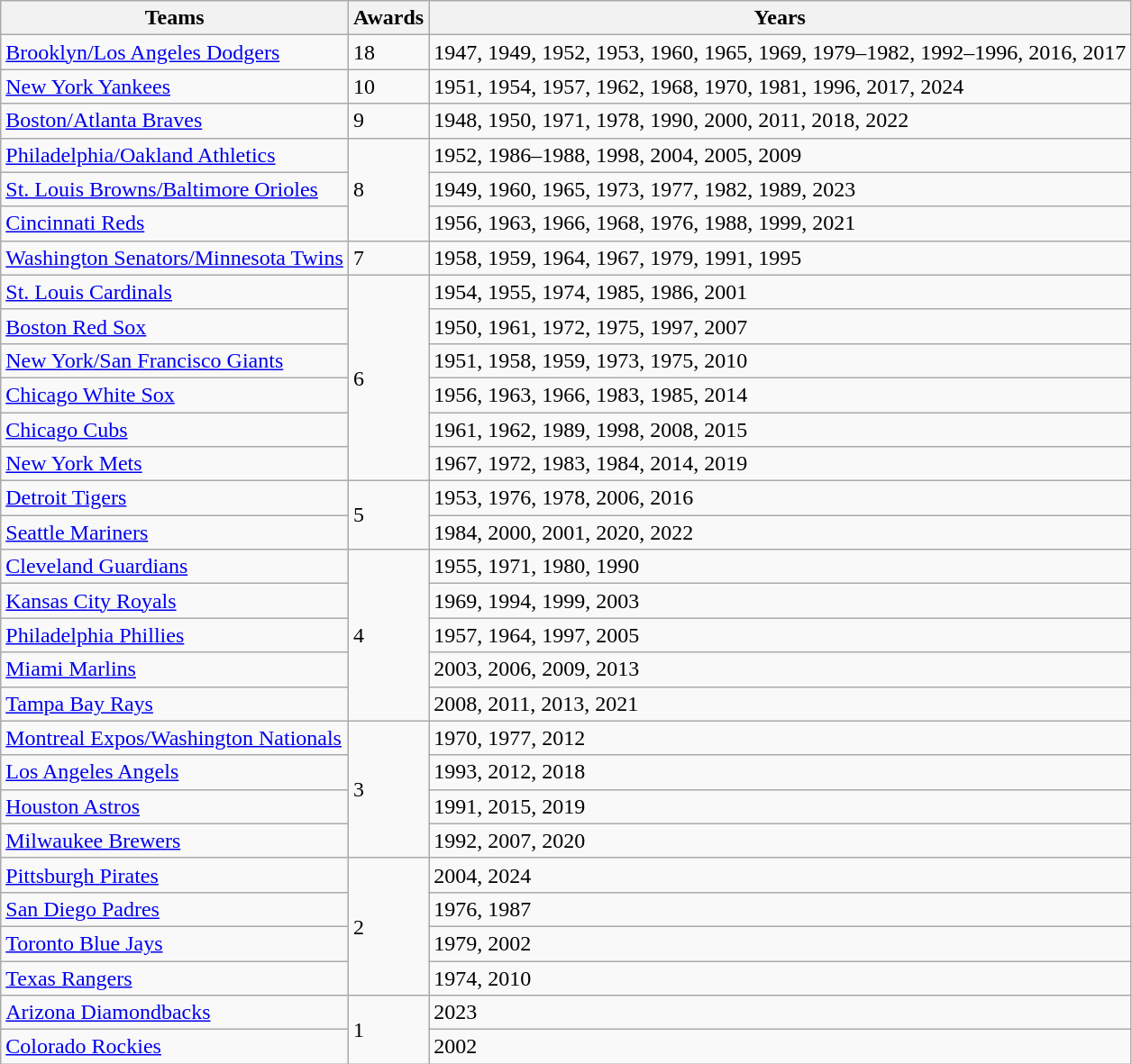<table class="wikitable">
<tr>
<th>Teams</th>
<th>Awards</th>
<th>Years</th>
</tr>
<tr>
<td><a href='#'>Brooklyn/Los Angeles Dodgers</a></td>
<td>18</td>
<td>1947, 1949, 1952, 1953, 1960, 1965, 1969, 1979–1982, 1992–1996, 2016, 2017</td>
</tr>
<tr>
<td><a href='#'>New York Yankees</a></td>
<td>10</td>
<td>1951, 1954, 1957, 1962, 1968, 1970, 1981, 1996, 2017, 2024</td>
</tr>
<tr>
<td><a href='#'>Boston/Atlanta Braves</a></td>
<td>9</td>
<td>1948, 1950, 1971, 1978, 1990, 2000, 2011, 2018, 2022</td>
</tr>
<tr>
<td><a href='#'>Philadelphia/Oakland Athletics</a></td>
<td rowspan="3">8</td>
<td>1952, 1986–1988, 1998, 2004, 2005, 2009</td>
</tr>
<tr>
<td><a href='#'>St. Louis Browns/Baltimore Orioles</a></td>
<td>1949, 1960, 1965, 1973, 1977, 1982, 1989, 2023</td>
</tr>
<tr>
<td><a href='#'>Cincinnati Reds</a></td>
<td>1956, 1963, 1966, 1968, 1976, 1988, 1999, 2021</td>
</tr>
<tr>
<td><a href='#'>Washington Senators/Minnesota Twins</a></td>
<td>7</td>
<td>1958, 1959, 1964, 1967, 1979, 1991, 1995</td>
</tr>
<tr>
<td><a href='#'>St. Louis Cardinals</a></td>
<td rowspan=6>6</td>
<td>1954, 1955, 1974, 1985, 1986, 2001</td>
</tr>
<tr>
<td><a href='#'>Boston Red Sox</a></td>
<td>1950, 1961, 1972, 1975, 1997, 2007</td>
</tr>
<tr>
<td><a href='#'>New York/San Francisco Giants</a></td>
<td>1951, 1958, 1959, 1973, 1975, 2010</td>
</tr>
<tr>
<td><a href='#'>Chicago White Sox</a></td>
<td>1956, 1963, 1966, 1983, 1985, 2014</td>
</tr>
<tr>
<td><a href='#'>Chicago Cubs</a></td>
<td>1961, 1962, 1989, 1998, 2008, 2015</td>
</tr>
<tr>
<td><a href='#'>New York Mets</a></td>
<td>1967, 1972, 1983, 1984, 2014, 2019</td>
</tr>
<tr>
<td><a href='#'>Detroit Tigers</a></td>
<td rowspan=2>5</td>
<td>1953, 1976, 1978, 2006, 2016</td>
</tr>
<tr>
<td><a href='#'>Seattle Mariners</a></td>
<td>1984, 2000, 2001, 2020, 2022</td>
</tr>
<tr>
<td><a href='#'>Cleveland Guardians</a></td>
<td rowspan=5>4</td>
<td>1955, 1971, 1980, 1990</td>
</tr>
<tr>
<td><a href='#'>Kansas City Royals</a></td>
<td>1969, 1994, 1999, 2003</td>
</tr>
<tr>
<td><a href='#'>Philadelphia Phillies</a></td>
<td>1957, 1964, 1997, 2005</td>
</tr>
<tr>
<td><a href='#'>Miami Marlins</a></td>
<td>2003, 2006, 2009, 2013</td>
</tr>
<tr>
<td><a href='#'>Tampa Bay Rays</a></td>
<td>2008, 2011, 2013, 2021</td>
</tr>
<tr>
<td><a href='#'>Montreal Expos/Washington Nationals</a></td>
<td rowspan=4>3</td>
<td>1970, 1977, 2012</td>
</tr>
<tr>
<td><a href='#'>Los Angeles Angels</a></td>
<td>1993, 2012, 2018</td>
</tr>
<tr>
<td><a href='#'>Houston Astros</a></td>
<td>1991, 2015, 2019</td>
</tr>
<tr>
<td><a href='#'>Milwaukee Brewers</a></td>
<td>1992, 2007, 2020</td>
</tr>
<tr>
<td><a href='#'>Pittsburgh Pirates</a></td>
<td rowspan="4">2</td>
<td>2004, 2024</td>
</tr>
<tr>
<td><a href='#'>San Diego Padres</a></td>
<td>1976, 1987</td>
</tr>
<tr>
<td><a href='#'>Toronto Blue Jays</a></td>
<td>1979, 2002</td>
</tr>
<tr>
<td><a href='#'>Texas Rangers</a></td>
<td>1974, 2010</td>
</tr>
<tr>
<td><a href='#'>Arizona Diamondbacks</a></td>
<td rowspan="2">1</td>
<td>2023</td>
</tr>
<tr>
<td><a href='#'>Colorado Rockies</a></td>
<td>2002</td>
</tr>
</table>
